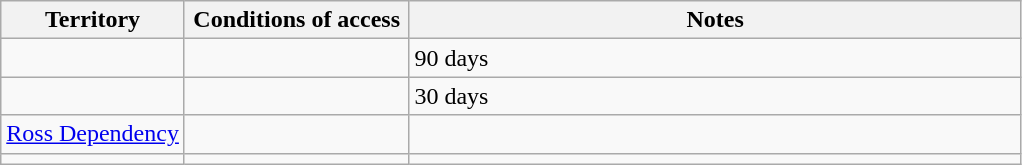<table class="wikitable" style="text-align: left; table-layout: fixed;">
<tr>
<th style="width:18%;">Territory</th>
<th style="width:22%;">Conditions of access</th>
<th>Notes</th>
</tr>
<tr>
<td></td>
<td></td>
<td>90 days</td>
</tr>
<tr>
<td></td>
<td></td>
<td>30 days</td>
</tr>
<tr>
<td> <a href='#'>Ross Dependency</a></td>
<td></td>
<td></td>
</tr>
<tr>
<td></td>
<td></td>
<td></td>
</tr>
</table>
